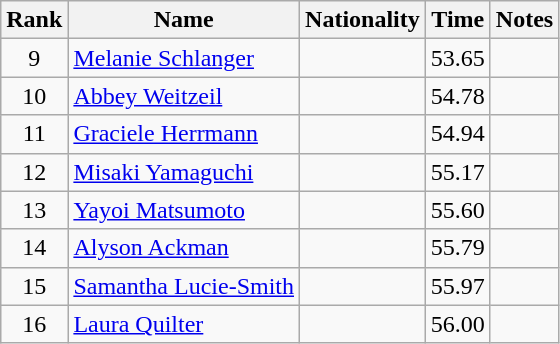<table class="wikitable sortable" style="text-align:center">
<tr>
<th>Rank</th>
<th>Name</th>
<th>Nationality</th>
<th>Time</th>
<th>Notes</th>
</tr>
<tr>
<td>9</td>
<td align=left><a href='#'>Melanie Schlanger</a></td>
<td align=left></td>
<td>53.65</td>
<td></td>
</tr>
<tr>
<td>10</td>
<td align=left><a href='#'>Abbey Weitzeil</a></td>
<td align=left></td>
<td>54.78</td>
<td></td>
</tr>
<tr>
<td>11</td>
<td align=left><a href='#'>Graciele Herrmann</a></td>
<td align=left></td>
<td>54.94</td>
<td></td>
</tr>
<tr>
<td>12</td>
<td align=left><a href='#'>Misaki Yamaguchi</a></td>
<td align=left></td>
<td>55.17</td>
<td></td>
</tr>
<tr>
<td>13</td>
<td align=left><a href='#'>Yayoi Matsumoto</a></td>
<td align=left></td>
<td>55.60</td>
<td></td>
</tr>
<tr>
<td>14</td>
<td align=left><a href='#'>Alyson Ackman</a></td>
<td align=left></td>
<td>55.79</td>
<td></td>
</tr>
<tr>
<td>15</td>
<td align=left><a href='#'>Samantha Lucie-Smith</a></td>
<td align=left></td>
<td>55.97</td>
<td></td>
</tr>
<tr>
<td>16</td>
<td align=left><a href='#'>Laura Quilter</a></td>
<td align=left></td>
<td>56.00</td>
<td></td>
</tr>
</table>
